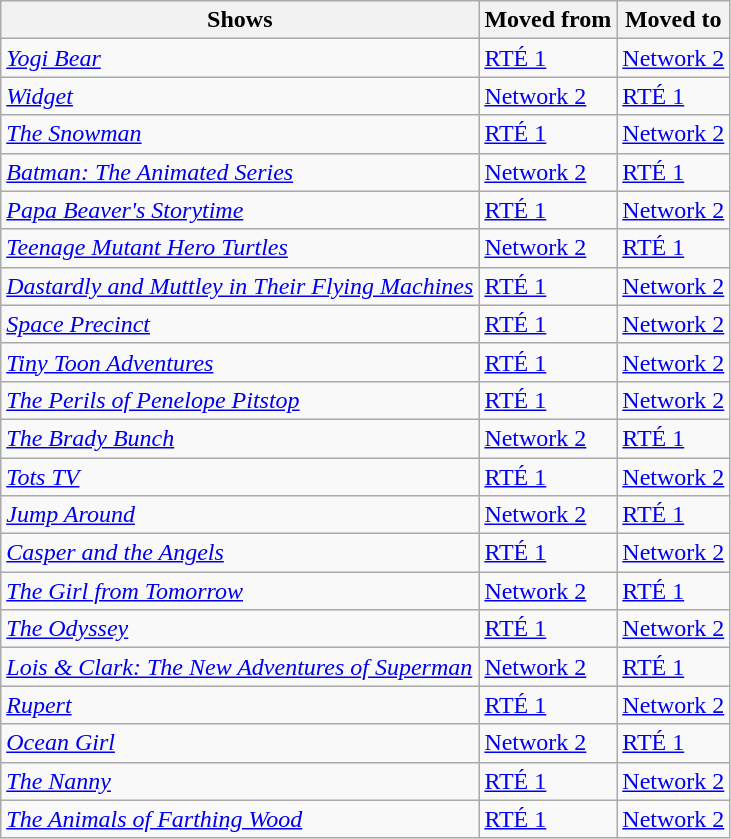<table class="wikitable">
<tr>
<th>Shows</th>
<th>Moved from</th>
<th>Moved to</th>
</tr>
<tr>
<td><em><a href='#'>Yogi Bear</a></em></td>
<td><a href='#'>RTÉ 1</a></td>
<td><a href='#'>Network 2</a></td>
</tr>
<tr>
<td><em><a href='#'>Widget</a></em></td>
<td><a href='#'>Network 2</a></td>
<td><a href='#'>RTÉ 1</a></td>
</tr>
<tr>
<td><em><a href='#'>The Snowman</a></em></td>
<td><a href='#'>RTÉ 1</a></td>
<td><a href='#'>Network 2</a></td>
</tr>
<tr>
<td><em><a href='#'>Batman: The Animated Series</a></em></td>
<td><a href='#'>Network 2</a></td>
<td><a href='#'>RTÉ 1</a></td>
</tr>
<tr>
<td><em><a href='#'>Papa Beaver's Storytime</a></em></td>
<td><a href='#'>RTÉ 1</a></td>
<td><a href='#'>Network 2</a></td>
</tr>
<tr>
<td><em><a href='#'>Teenage Mutant Hero Turtles</a></em></td>
<td><a href='#'>Network 2</a></td>
<td><a href='#'>RTÉ 1</a></td>
</tr>
<tr>
<td><em><a href='#'>Dastardly and Muttley in Their Flying Machines</a></em></td>
<td><a href='#'>RTÉ 1</a></td>
<td><a href='#'>Network 2</a></td>
</tr>
<tr>
<td><em><a href='#'>Space Precinct</a></em></td>
<td><a href='#'>RTÉ 1</a></td>
<td><a href='#'>Network 2</a></td>
</tr>
<tr>
<td><em><a href='#'>Tiny Toon Adventures</a></em></td>
<td><a href='#'>RTÉ 1</a></td>
<td><a href='#'>Network 2</a></td>
</tr>
<tr>
<td><em><a href='#'>The Perils of Penelope Pitstop</a></em></td>
<td><a href='#'>RTÉ 1</a></td>
<td><a href='#'>Network 2</a></td>
</tr>
<tr>
<td><em><a href='#'>The Brady Bunch</a></em></td>
<td><a href='#'>Network 2</a></td>
<td><a href='#'>RTÉ 1</a></td>
</tr>
<tr>
<td><em><a href='#'>Tots TV</a></em></td>
<td><a href='#'>RTÉ 1</a></td>
<td><a href='#'>Network 2</a></td>
</tr>
<tr>
<td><em><a href='#'>Jump Around</a></em></td>
<td><a href='#'>Network 2</a></td>
<td><a href='#'>RTÉ 1</a></td>
</tr>
<tr>
<td><em><a href='#'>Casper and the Angels</a></em></td>
<td><a href='#'>RTÉ 1</a></td>
<td><a href='#'>Network 2</a></td>
</tr>
<tr>
<td><em><a href='#'>The Girl from Tomorrow</a></em></td>
<td><a href='#'>Network 2</a></td>
<td><a href='#'>RTÉ 1</a></td>
</tr>
<tr>
<td><em><a href='#'>The Odyssey</a></em></td>
<td><a href='#'>RTÉ 1</a></td>
<td><a href='#'>Network 2</a></td>
</tr>
<tr>
<td><em><a href='#'>Lois & Clark: The New Adventures of Superman</a></em></td>
<td><a href='#'>Network 2</a></td>
<td><a href='#'>RTÉ 1</a></td>
</tr>
<tr>
<td><em><a href='#'>Rupert</a></em></td>
<td><a href='#'>RTÉ 1</a></td>
<td><a href='#'>Network 2</a></td>
</tr>
<tr>
<td><em><a href='#'>Ocean Girl</a></em></td>
<td><a href='#'>Network 2</a></td>
<td><a href='#'>RTÉ 1</a></td>
</tr>
<tr>
<td><em><a href='#'>The Nanny</a></em></td>
<td><a href='#'>RTÉ 1</a></td>
<td><a href='#'>Network 2</a></td>
</tr>
<tr>
<td><em><a href='#'>The Animals of Farthing Wood</a></em></td>
<td><a href='#'>RTÉ 1</a></td>
<td><a href='#'>Network 2</a></td>
</tr>
</table>
